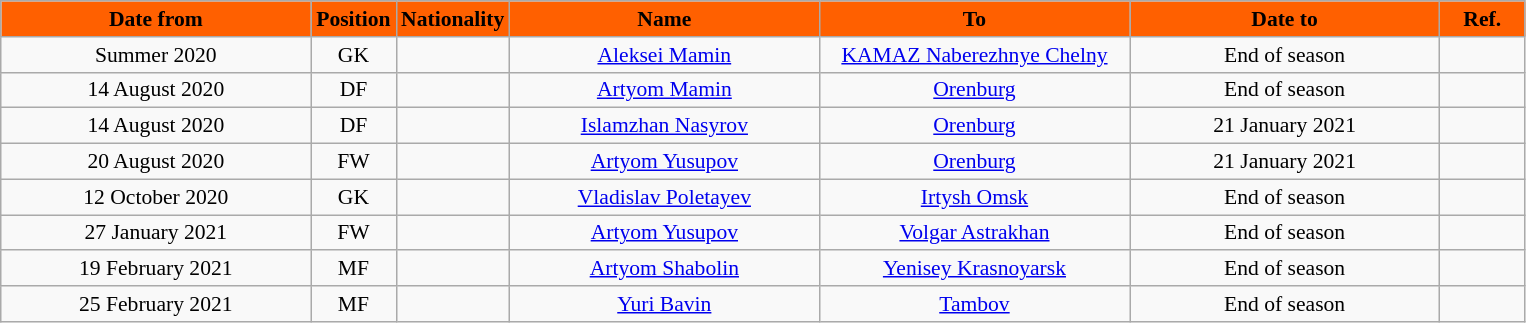<table class="wikitable" style="text-align:center; font-size:90%; ">
<tr>
<th style="background:#FF6000; color:black; width:200px;">Date from</th>
<th style="background:#FF6000; color:black; width:50px;">Position</th>
<th style="background:#FF6000; color:black; width:50px;">Nationality</th>
<th style="background:#FF6000; color:black; width:200px;">Name</th>
<th style="background:#FF6000; color:black; width:200px;">To</th>
<th style="background:#FF6000; color:black; width:200px;">Date to</th>
<th style="background:#FF6000; color:black; width:50px;">Ref.</th>
</tr>
<tr>
<td>Summer 2020</td>
<td>GK</td>
<td></td>
<td><a href='#'>Aleksei Mamin</a></td>
<td><a href='#'>KAMAZ Naberezhnye Chelny</a></td>
<td>End of season</td>
<td></td>
</tr>
<tr>
<td>14 August 2020</td>
<td>DF</td>
<td></td>
<td><a href='#'>Artyom Mamin</a></td>
<td><a href='#'>Orenburg</a></td>
<td>End of season</td>
<td></td>
</tr>
<tr>
<td>14 August 2020</td>
<td>DF</td>
<td></td>
<td><a href='#'>Islamzhan Nasyrov</a></td>
<td><a href='#'>Orenburg</a></td>
<td>21 January 2021</td>
<td></td>
</tr>
<tr>
<td>20 August 2020</td>
<td>FW</td>
<td></td>
<td><a href='#'>Artyom Yusupov</a></td>
<td><a href='#'>Orenburg</a></td>
<td>21 January 2021</td>
<td></td>
</tr>
<tr>
<td>12 October 2020</td>
<td>GK</td>
<td></td>
<td><a href='#'>Vladislav Poletayev</a></td>
<td><a href='#'>Irtysh Omsk</a></td>
<td>End of season</td>
<td></td>
</tr>
<tr>
<td>27 January 2021</td>
<td>FW</td>
<td></td>
<td><a href='#'>Artyom Yusupov</a></td>
<td><a href='#'>Volgar Astrakhan</a></td>
<td>End of season</td>
<td></td>
</tr>
<tr>
<td>19 February 2021</td>
<td>MF</td>
<td></td>
<td><a href='#'>Artyom Shabolin</a></td>
<td><a href='#'>Yenisey Krasnoyarsk</a></td>
<td>End of season</td>
<td></td>
</tr>
<tr>
<td>25 February 2021</td>
<td>MF</td>
<td></td>
<td><a href='#'>Yuri Bavin</a></td>
<td><a href='#'>Tambov</a></td>
<td>End of season</td>
<td></td>
</tr>
</table>
